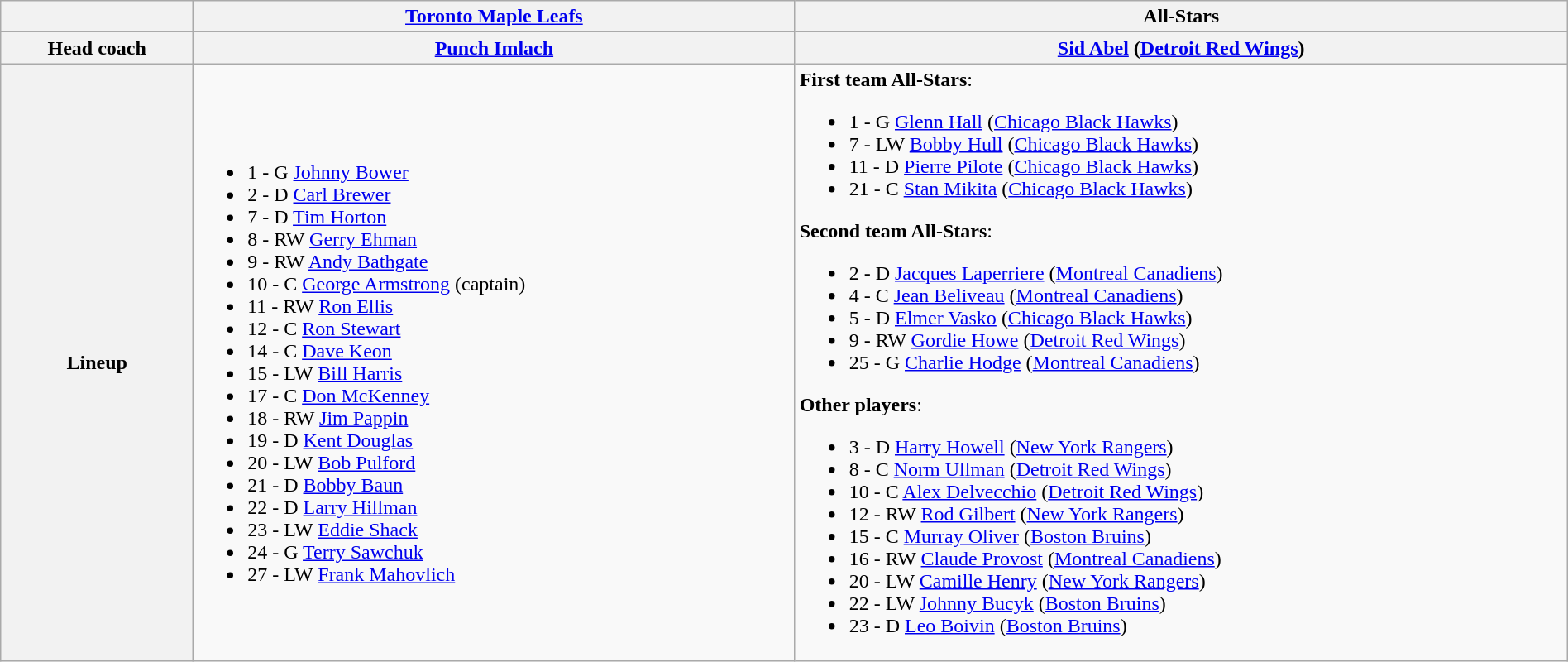<table class="wikitable" style="width:100%">
<tr>
<th></th>
<th><a href='#'>Toronto Maple Leafs</a></th>
<th>All-Stars</th>
</tr>
<tr>
<th>Head coach</th>
<th><a href='#'>Punch Imlach</a></th>
<th><a href='#'>Sid Abel</a> (<a href='#'>Detroit Red Wings</a>)</th>
</tr>
<tr>
<th>Lineup</th>
<td><br><ul><li>1 - G <a href='#'>Johnny Bower</a></li><li>2 - D <a href='#'>Carl Brewer</a></li><li>7 - D <a href='#'>Tim Horton</a></li><li>8 - RW <a href='#'>Gerry Ehman</a></li><li>9 - RW <a href='#'>Andy Bathgate</a></li><li>10 - C <a href='#'>George Armstrong</a> (captain)</li><li>11 - RW <a href='#'>Ron Ellis</a></li><li>12 - C <a href='#'>Ron Stewart</a></li><li>14 - C <a href='#'>Dave Keon</a></li><li>15 - LW <a href='#'>Bill Harris</a></li><li>17 - C <a href='#'>Don McKenney</a></li><li>18 - RW <a href='#'>Jim Pappin</a></li><li>19 - D <a href='#'>Kent Douglas</a></li><li>20 - LW <a href='#'>Bob Pulford</a></li><li>21 - D <a href='#'>Bobby Baun</a></li><li>22 - D <a href='#'>Larry Hillman</a></li><li>23 - LW <a href='#'>Eddie Shack</a></li><li>24 - G <a href='#'>Terry Sawchuk</a></li><li>27 - LW <a href='#'>Frank Mahovlich</a></li></ul></td>
<td><strong>First team All-Stars</strong>:<br><ul><li>1 - G <a href='#'>Glenn Hall</a> (<a href='#'>Chicago Black Hawks</a>)</li><li>7 - LW <a href='#'>Bobby Hull</a> (<a href='#'>Chicago Black Hawks</a>)</li><li>11 - D <a href='#'>Pierre Pilote</a> (<a href='#'>Chicago Black Hawks</a>)</li><li>21 - C <a href='#'>Stan Mikita</a> (<a href='#'>Chicago Black Hawks</a>)</li></ul><strong>Second team All-Stars</strong>:<ul><li>2 - D <a href='#'>Jacques Laperriere</a> (<a href='#'>Montreal Canadiens</a>)</li><li>4 - C <a href='#'>Jean Beliveau</a> (<a href='#'>Montreal Canadiens</a>)</li><li>5 - D <a href='#'>Elmer Vasko</a> (<a href='#'>Chicago Black Hawks</a>)</li><li>9 - RW <a href='#'>Gordie Howe</a> (<a href='#'>Detroit Red Wings</a>)</li><li>25 - G <a href='#'>Charlie Hodge</a> (<a href='#'>Montreal Canadiens</a>)</li></ul><strong>Other players</strong>:<ul><li>3 - D <a href='#'>Harry Howell</a> (<a href='#'>New York Rangers</a>)</li><li>8 - C <a href='#'>Norm Ullman</a> (<a href='#'>Detroit Red Wings</a>)</li><li>10 - C <a href='#'>Alex Delvecchio</a> (<a href='#'>Detroit Red Wings</a>)</li><li>12 - RW <a href='#'>Rod Gilbert</a> (<a href='#'>New York Rangers</a>)</li><li>15 - C <a href='#'>Murray Oliver</a> (<a href='#'>Boston Bruins</a>)</li><li>16 - RW <a href='#'>Claude Provost</a> (<a href='#'>Montreal Canadiens</a>)</li><li>20 - LW <a href='#'>Camille Henry</a> (<a href='#'>New York Rangers</a>)</li><li>22 - LW <a href='#'>Johnny Bucyk</a> (<a href='#'>Boston Bruins</a>)</li><li>23 - D <a href='#'>Leo Boivin</a> (<a href='#'>Boston Bruins</a>)</li></ul></td>
</tr>
</table>
